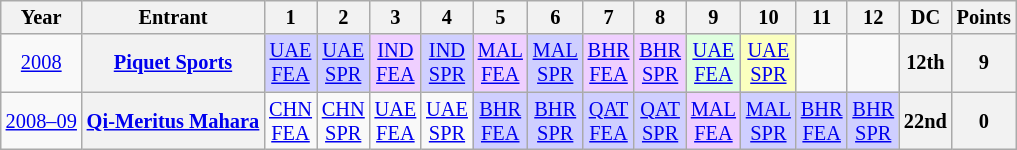<table class="wikitable" style="text-align:center; font-size:85%">
<tr>
<th>Year</th>
<th>Entrant</th>
<th>1</th>
<th>2</th>
<th>3</th>
<th>4</th>
<th>5</th>
<th>6</th>
<th>7</th>
<th>8</th>
<th>9</th>
<th>10</th>
<th>11</th>
<th>12</th>
<th>DC</th>
<th>Points</th>
</tr>
<tr>
<td><a href='#'>2008</a></td>
<th nowrap><a href='#'>Piquet Sports</a></th>
<td style="background:#CFCFFF;"><a href='#'>UAE<br>FEA</a><br></td>
<td style="background:#CFCFFF;"><a href='#'>UAE<br>SPR</a><br></td>
<td style="background:#EFCFFF;"><a href='#'>IND<br>FEA</a><br></td>
<td style="background:#CFCFFF;"><a href='#'>IND<br>SPR</a><br></td>
<td style="background:#EFCFFF;"><a href='#'>MAL<br>FEA</a><br></td>
<td style="background:#CFCFFF;"><a href='#'>MAL<br>SPR</a><br></td>
<td style="background:#EFCFFF;"><a href='#'>BHR<br>FEA</a><br></td>
<td style="background:#EFCFFF;"><a href='#'>BHR<br>SPR</a><br></td>
<td style="background:#DFFFDF;"><a href='#'>UAE<br>FEA</a><br></td>
<td style="background:#FBFFBF;"><a href='#'>UAE<br>SPR</a><br></td>
<td></td>
<td></td>
<th>12th</th>
<th>9</th>
</tr>
<tr>
<td nowrap><a href='#'>2008–09</a></td>
<th nowrap><a href='#'>Qi-Meritus Mahara</a></th>
<td><a href='#'>CHN<br>FEA</a></td>
<td><a href='#'>CHN<br>SPR</a></td>
<td><a href='#'>UAE<br>FEA</a></td>
<td><a href='#'>UAE<br>SPR</a></td>
<td style="background:#CFCFFF;"><a href='#'>BHR<br>FEA</a><br></td>
<td style="background:#CFCFFF;"><a href='#'>BHR<br>SPR</a><br></td>
<td style="background:#CFCFFF;"><a href='#'>QAT<br>FEA</a><br></td>
<td style="background:#CFCFFF;"><a href='#'>QAT<br>SPR</a><br></td>
<td style="background:#EFCFFF;"><a href='#'>MAL<br>FEA</a><br></td>
<td style="background:#CFCFFF;"><a href='#'>MAL<br>SPR</a><br></td>
<td style="background:#CFCFFF;"><a href='#'>BHR<br>FEA</a><br></td>
<td style="background:#CFCFFF;"><a href='#'>BHR<br>SPR</a><br></td>
<th>22nd</th>
<th>0</th>
</tr>
</table>
